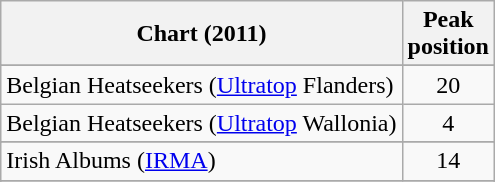<table class="wikitable sortable">
<tr>
<th>Chart (2011)</th>
<th>Peak<br>position</th>
</tr>
<tr>
</tr>
<tr>
</tr>
<tr>
</tr>
<tr>
<td>Belgian Heatseekers (<a href='#'>Ultratop</a> Flanders)</td>
<td align=center>20</td>
</tr>
<tr>
<td>Belgian Heatseekers (<a href='#'>Ultratop</a> Wallonia)</td>
<td align=center>4</td>
</tr>
<tr>
</tr>
<tr>
</tr>
<tr>
</tr>
<tr>
</tr>
<tr>
<td>Irish Albums (<a href='#'>IRMA</a>)</td>
<td style="text-align:center">14</td>
</tr>
<tr>
</tr>
<tr>
</tr>
<tr>
</tr>
<tr>
</tr>
<tr>
</tr>
<tr>
</tr>
<tr>
</tr>
<tr>
</tr>
<tr>
</tr>
<tr>
</tr>
<tr>
</tr>
</table>
